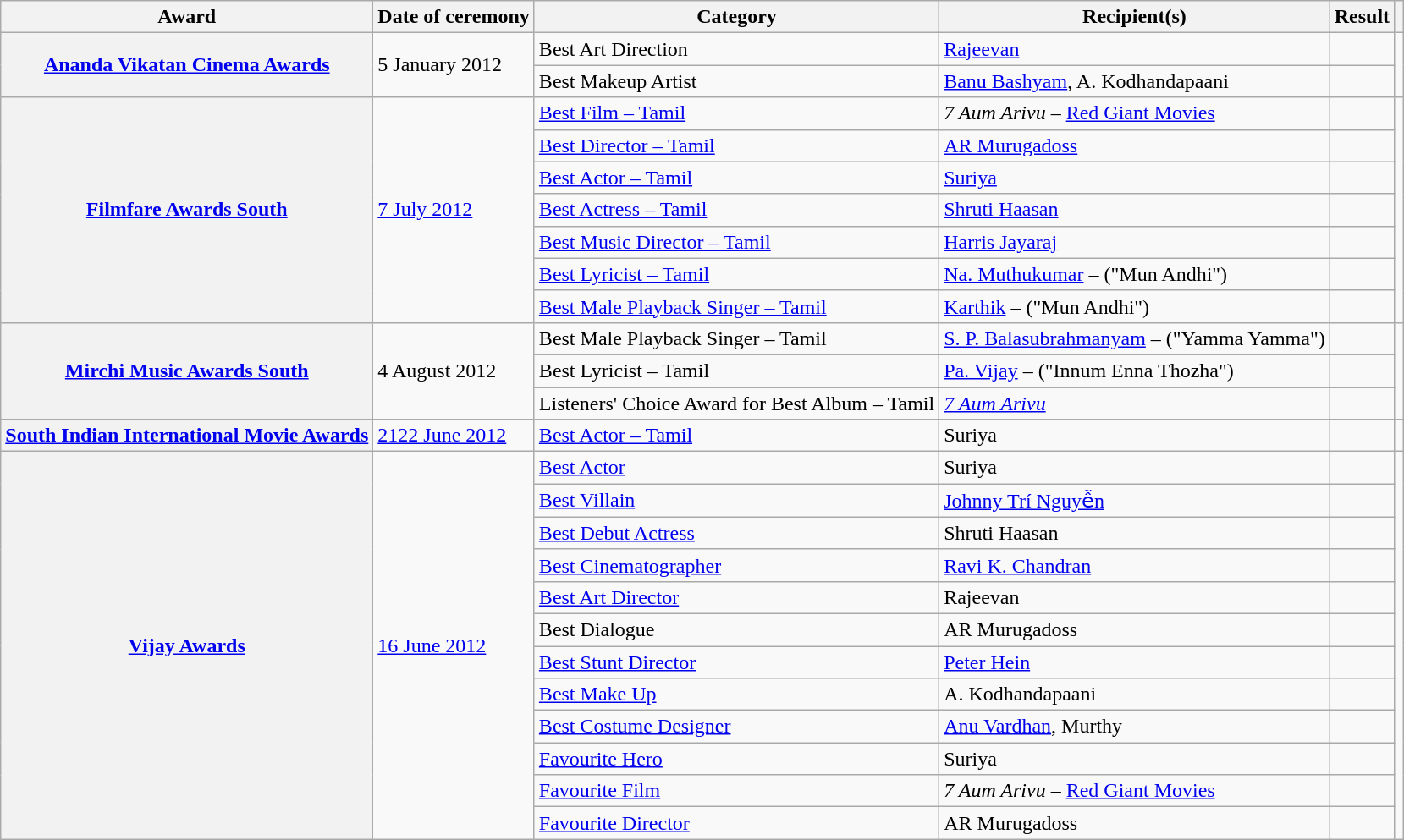<table class="wikitable plainrowheaders unsortable">
<tr>
<th scope="col">Award</th>
<th scope="col">Date of ceremony</th>
<th scope="col">Category</th>
<th scope="col">Recipient(s)</th>
<th scope="col">Result</th>
<th scope="col"></th>
</tr>
<tr>
<th scope="row" rowspan="2"><a href='#'>Ananda Vikatan Cinema Awards</a></th>
<td rowspan="2">5 January 2012</td>
<td>Best Art Direction</td>
<td><a href='#'>Rajeevan</a></td>
<td></td>
<td style="text-align:center;" rowspan="2"></td>
</tr>
<tr>
<td>Best Makeup Artist</td>
<td><a href='#'>Banu Bashyam</a>, A. Kodhandapaani</td>
<td></td>
</tr>
<tr>
<th scope="row" rowspan="7"><a href='#'>Filmfare Awards South</a></th>
<td rowspan="7"><a href='#'>7 July 2012</a></td>
<td><a href='#'>Best Film – Tamil</a></td>
<td><em>7 Aum Arivu</em> – <a href='#'>Red Giant Movies</a></td>
<td></td>
<td style="text-align:center;" rowspan="7"><br><br></td>
</tr>
<tr>
<td><a href='#'>Best Director – Tamil</a></td>
<td><a href='#'>AR Murugadoss</a></td>
<td></td>
</tr>
<tr>
<td><a href='#'>Best Actor – Tamil</a></td>
<td><a href='#'>Suriya</a></td>
<td></td>
</tr>
<tr>
<td><a href='#'>Best Actress – Tamil</a></td>
<td><a href='#'>Shruti Haasan</a></td>
<td></td>
</tr>
<tr>
<td><a href='#'>Best Music Director – Tamil</a></td>
<td><a href='#'>Harris Jayaraj</a></td>
<td></td>
</tr>
<tr>
<td><a href='#'>Best Lyricist – Tamil</a></td>
<td><a href='#'>Na. Muthukumar</a> – ("Mun Andhi")</td>
<td></td>
</tr>
<tr>
<td><a href='#'>Best Male Playback Singer – Tamil</a></td>
<td><a href='#'>Karthik</a> – ("Mun Andhi")</td>
<td></td>
</tr>
<tr>
<th scope="row" rowspan="3"><a href='#'>Mirchi Music Awards South</a></th>
<td rowspan="3">4 August 2012</td>
<td>Best Male Playback Singer – Tamil</td>
<td><a href='#'>S. P. Balasubrahmanyam</a> – ("Yamma Yamma")</td>
<td></td>
<td style="text-align:center;" rowspan="3"><br><br></td>
</tr>
<tr>
<td>Best Lyricist – Tamil</td>
<td><a href='#'>Pa. Vijay</a> – ("Innum Enna Thozha")</td>
<td></td>
</tr>
<tr>
<td>Listeners' Choice Award for Best Album – Tamil</td>
<td><a href='#'><em>7 Aum Arivu</em></a></td>
<td></td>
</tr>
<tr>
<th scope="row"><a href='#'>South Indian International Movie Awards</a></th>
<td><a href='#'>2122 June 2012</a></td>
<td><a href='#'>Best Actor – Tamil</a></td>
<td>Suriya</td>
<td></td>
<td style="text-align:center;"><br></td>
</tr>
<tr>
<th scope="row" rowspan="12"><a href='#'>Vijay Awards</a></th>
<td rowspan="12"><a href='#'>16 June 2012</a></td>
<td><a href='#'>Best Actor</a></td>
<td>Suriya</td>
<td></td>
<td style="text-align:center;" rowspan="12"><br></td>
</tr>
<tr>
<td><a href='#'>Best Villain</a></td>
<td><a href='#'>Johnny Trí Nguyễn</a></td>
<td></td>
</tr>
<tr>
<td><a href='#'>Best Debut Actress</a></td>
<td>Shruti Haasan</td>
<td></td>
</tr>
<tr>
<td><a href='#'>Best Cinematographer</a></td>
<td><a href='#'>Ravi K. Chandran</a></td>
<td></td>
</tr>
<tr>
<td><a href='#'>Best Art Director</a></td>
<td>Rajeevan</td>
<td></td>
</tr>
<tr>
<td>Best Dialogue</td>
<td>AR Murugadoss</td>
<td></td>
</tr>
<tr>
<td><a href='#'>Best Stunt Director</a></td>
<td><a href='#'>Peter Hein</a></td>
<td></td>
</tr>
<tr>
<td><a href='#'>Best Make Up</a></td>
<td>A. Kodhandapaani</td>
<td></td>
</tr>
<tr>
<td><a href='#'>Best Costume Designer</a></td>
<td><a href='#'>Anu Vardhan</a>, Murthy</td>
<td></td>
</tr>
<tr>
<td><a href='#'>Favourite Hero</a></td>
<td>Suriya</td>
<td></td>
</tr>
<tr>
<td><a href='#'>Favourite Film</a></td>
<td><em>7 Aum Arivu</em> – <a href='#'>Red Giant Movies</a></td>
<td></td>
</tr>
<tr>
<td><a href='#'>Favourite Director</a></td>
<td>AR Murugadoss</td>
<td></td>
</tr>
</table>
